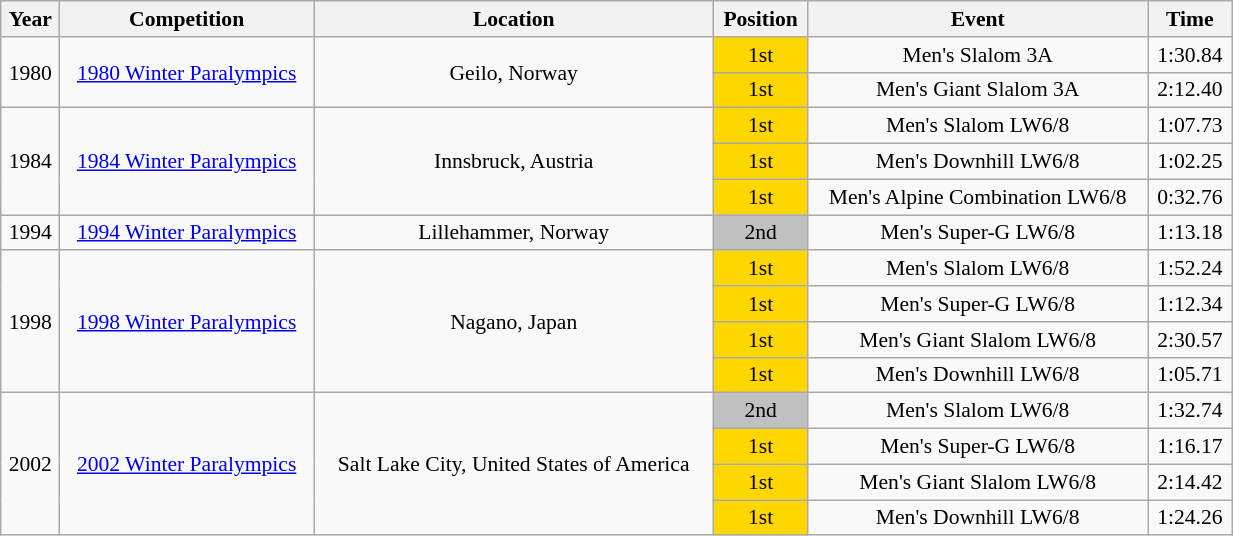<table class="wikitable" width=65% style="font-size:90%; text-align:center;">
<tr>
<th>Year</th>
<th>Competition</th>
<th>Location</th>
<th>Position</th>
<th>Event</th>
<th>Time</th>
</tr>
<tr>
<td rowspan=2>1980</td>
<td rowspan=2><a href='#'>1980 Winter Paralympics</a></td>
<td rowspan=2>Geilo, Norway</td>
<td bgcolor=gold>1st</td>
<td>Men's Slalom 3A</td>
<td>1:30.84</td>
</tr>
<tr>
<td bgcolor=gold>1st</td>
<td>Men's Giant Slalom 3A</td>
<td>2:12.40</td>
</tr>
<tr>
<td rowspan=3>1984</td>
<td rowspan=3><a href='#'>1984 Winter Paralympics</a></td>
<td rowspan=3>Innsbruck, Austria</td>
<td bgcolor=gold>1st</td>
<td>Men's Slalom LW6/8</td>
<td>1:07.73</td>
</tr>
<tr>
<td bgcolor=gold>1st</td>
<td>Men's Downhill LW6/8</td>
<td>1:02.25</td>
</tr>
<tr>
<td bgcolor=gold>1st</td>
<td>Men's Alpine Combination LW6/8</td>
<td>0:32.76</td>
</tr>
<tr>
<td>1994</td>
<td><a href='#'>1994 Winter Paralympics</a></td>
<td>Lillehammer, Norway</td>
<td bgcolor=silver>2nd</td>
<td>Men's Super-G LW6/8</td>
<td>1:13.18</td>
</tr>
<tr>
<td rowspan=4>1998</td>
<td rowspan=4><a href='#'>1998 Winter Paralympics</a></td>
<td rowspan=4>Nagano, Japan</td>
<td bgcolor=gold>1st</td>
<td>Men's Slalom LW6/8</td>
<td>1:52.24</td>
</tr>
<tr>
<td bgcolor=gold>1st</td>
<td>Men's Super-G LW6/8</td>
<td>1:12.34</td>
</tr>
<tr>
<td bgcolor=gold>1st</td>
<td>Men's Giant Slalom LW6/8</td>
<td>2:30.57</td>
</tr>
<tr>
<td bgcolor=gold>1st</td>
<td>Men's Downhill LW6/8</td>
<td>1:05.71</td>
</tr>
<tr>
<td rowspan=4>2002</td>
<td rowspan=4><a href='#'>2002 Winter Paralympics</a></td>
<td rowspan=4>Salt Lake City, United States of America</td>
<td bgcolor=silver>2nd</td>
<td>Men's Slalom LW6/8</td>
<td>1:32.74</td>
</tr>
<tr>
<td bgcolor=gold>1st</td>
<td>Men's Super-G LW6/8</td>
<td>1:16.17</td>
</tr>
<tr>
<td bgcolor=gold>1st</td>
<td>Men's Giant Slalom LW6/8</td>
<td>2:14.42</td>
</tr>
<tr>
<td bgcolor=gold>1st</td>
<td>Men's Downhill LW6/8</td>
<td>1:24.26</td>
</tr>
</table>
